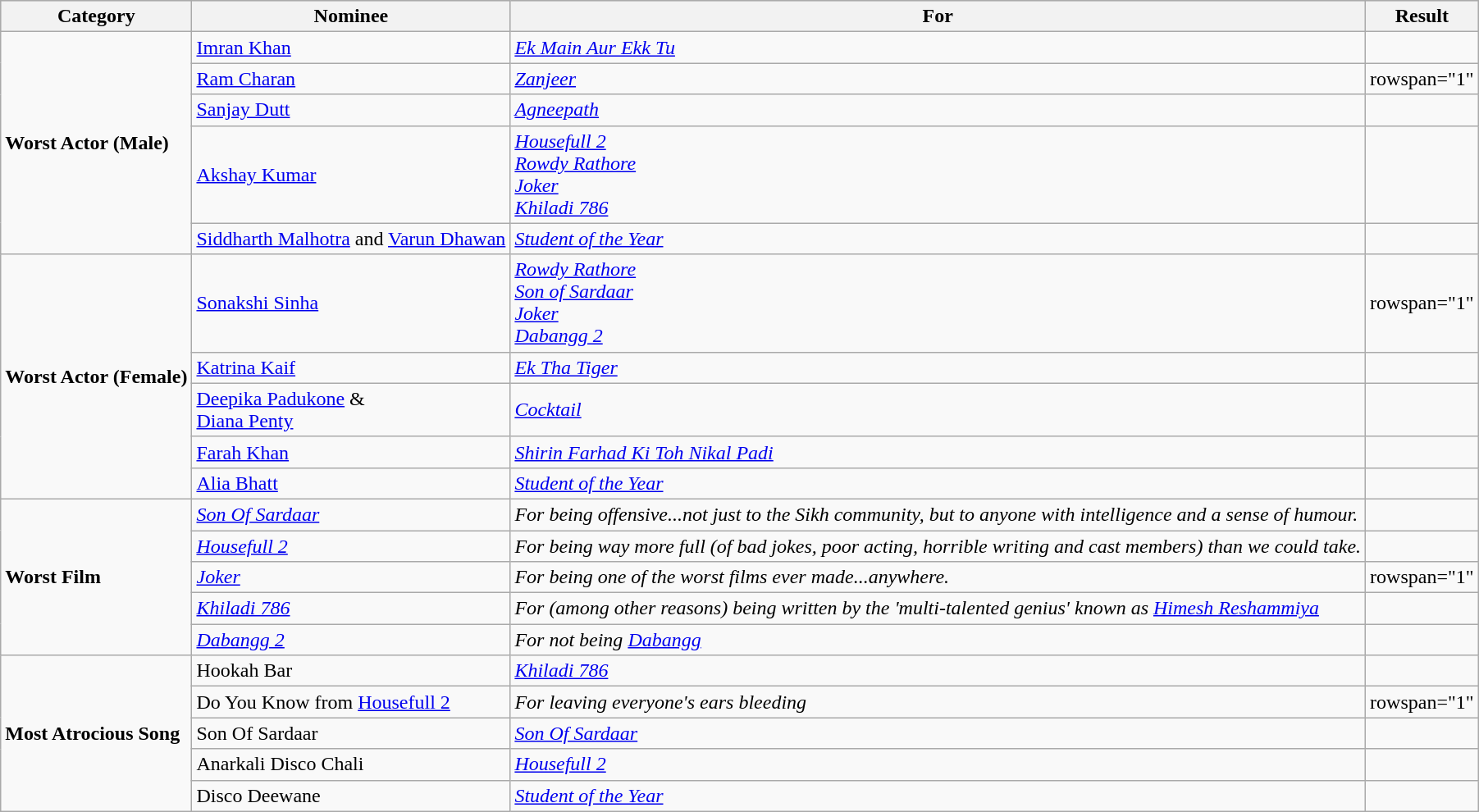<table class="wikitable">
<tr style="background:#ccc; width="100%" text-align:center;" bgcolor="#B0C4DE">
<th>Category</th>
<th>Nominee</th>
<th>For</th>
<th>Result</th>
</tr>
<tr>
<td rowspan="5"><strong>Worst Actor (Male)</strong></td>
<td><a href='#'>Imran Khan</a></td>
<td><em><a href='#'>Ek Main Aur Ekk Tu</a></em></td>
<td></td>
</tr>
<tr>
<td><a href='#'>Ram Charan</a></td>
<td><em><a href='#'>Zanjeer</a></em></td>
<td>rowspan="1" </td>
</tr>
<tr>
<td><a href='#'>Sanjay Dutt</a></td>
<td><em><a href='#'>Agneepath</a></em></td>
<td></td>
</tr>
<tr>
<td><a href='#'>Akshay Kumar</a></td>
<td><em><a href='#'>Housefull 2</a></em><br><em><a href='#'>Rowdy Rathore</a></em><br><em><a href='#'>Joker</a></em><br><em><a href='#'>Khiladi 786</a></em></td>
<td></td>
</tr>
<tr>
<td><a href='#'>Siddharth Malhotra</a> and <a href='#'>Varun Dhawan</a></td>
<td><em><a href='#'>Student of the Year</a></em></td>
<td></td>
</tr>
<tr>
<td rowspan="5"><strong>Worst Actor (Female)</strong></td>
<td><a href='#'>Sonakshi Sinha</a></td>
<td><em><a href='#'>Rowdy Rathore</a></em><br><em><a href='#'>Son of Sardaar</a></em><br><em><a href='#'>Joker</a></em><br><em><a href='#'>Dabangg 2</a></em></td>
<td>rowspan="1" </td>
</tr>
<tr>
<td><a href='#'>Katrina Kaif</a></td>
<td><em><a href='#'>Ek Tha Tiger</a></em></td>
<td></td>
</tr>
<tr>
<td><a href='#'>Deepika Padukone</a> &<br><a href='#'>Diana Penty</a></td>
<td><em><a href='#'>Cocktail</a></em></td>
<td></td>
</tr>
<tr>
<td><a href='#'>Farah Khan</a></td>
<td><em><a href='#'>Shirin Farhad Ki Toh Nikal Padi</a></em></td>
<td></td>
</tr>
<tr>
<td><a href='#'>Alia Bhatt</a></td>
<td><em><a href='#'>Student of the Year</a></em></td>
<td></td>
</tr>
<tr>
<td rowspan="5"><strong>Worst Film</strong></td>
<td><em><a href='#'>Son Of Sardaar</a></em></td>
<td><em>For being offensive...not just to the Sikh community, but to anyone with intelligence and a sense of humour.</em></td>
<td></td>
</tr>
<tr>
<td><em><a href='#'>Housefull 2</a></em></td>
<td><em>For being way more full (of bad jokes, poor acting, horrible writing and cast members) than we could take.</em></td>
<td></td>
</tr>
<tr>
<td><em><a href='#'>Joker</a></em></td>
<td><em>For being one of the worst films ever made...anywhere.</em></td>
<td>rowspan="1" </td>
</tr>
<tr>
<td><em><a href='#'>Khiladi 786</a></em></td>
<td><em>For (among other reasons) being written by the 'multi-talented genius' known as <a href='#'>Himesh Reshammiya</a></em></td>
<td></td>
</tr>
<tr>
<td><em><a href='#'>Dabangg 2</a></em></td>
<td><em>For not being <a href='#'>Dabangg</a></em></td>
<td></td>
</tr>
<tr>
<td rowspan="5"><strong>Most Atrocious Song</strong></td>
<td>Hookah Bar</td>
<td><em><a href='#'>Khiladi 786</a></em></td>
<td></td>
</tr>
<tr>
<td>Do You Know from <a href='#'>Housefull 2</a></td>
<td><em>For leaving everyone's ears bleeding</em></td>
<td>rowspan="1" </td>
</tr>
<tr>
<td>Son Of Sardaar</td>
<td><em><a href='#'>Son Of Sardaar</a></em></td>
<td></td>
</tr>
<tr>
<td>Anarkali Disco Chali</td>
<td><em><a href='#'>Housefull 2</a></em></td>
<td></td>
</tr>
<tr>
<td>Disco Deewane</td>
<td><em><a href='#'>Student of the Year</a></em></td>
<td></td>
</tr>
</table>
